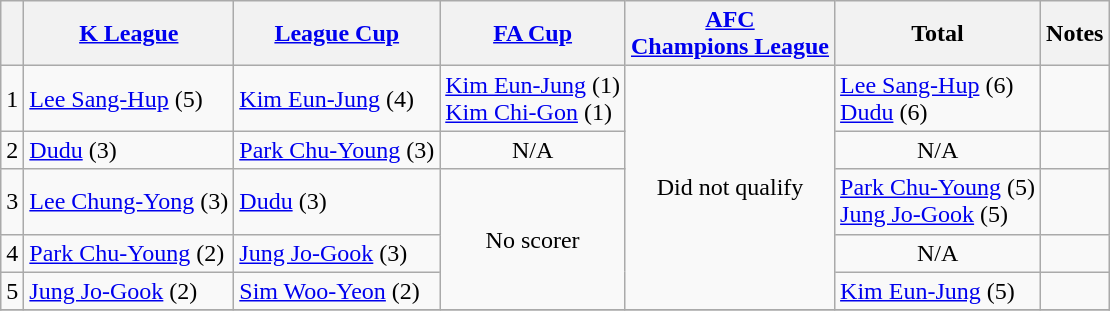<table class="wikitable" style="text-align:center">
<tr>
<th></th>
<th><a href='#'>K League</a></th>
<th><a href='#'>League Cup</a></th>
<th><a href='#'>FA Cup</a></th>
<th><a href='#'>AFC<br>Champions League</a></th>
<th>Total</th>
<th>Notes</th>
</tr>
<tr>
<td>1</td>
<td align=left> <a href='#'>Lee Sang-Hup</a> (5)</td>
<td align=left> <a href='#'>Kim Eun-Jung</a> (4)</td>
<td align=left> <a href='#'>Kim Eun-Jung</a> (1) <br>  <a href='#'>Kim Chi-Gon</a> (1)</td>
<td rowspan="5">Did not qualify</td>
<td align=left> <a href='#'>Lee Sang-Hup</a> (6) <br>  <a href='#'>Dudu</a> (6)</td>
<td></td>
</tr>
<tr>
<td>2</td>
<td align=left> <a href='#'>Dudu</a> (3)</td>
<td align=left> <a href='#'>Park Chu-Young</a> (3)</td>
<td>N/A</td>
<td>N/A</td>
<td></td>
</tr>
<tr>
<td>3</td>
<td align=left> <a href='#'>Lee Chung-Yong</a> (3)</td>
<td align=left> <a href='#'>Dudu</a> (3)</td>
<td rowspan="3">No scorer</td>
<td align=left> <a href='#'>Park Chu-Young</a> (5)<br> <a href='#'>Jung Jo-Gook</a> (5)</td>
<td></td>
</tr>
<tr>
<td>4</td>
<td align=left> <a href='#'>Park Chu-Young</a> (2)</td>
<td align=left> <a href='#'>Jung Jo-Gook</a> (3)</td>
<td>N/A</td>
<td></td>
</tr>
<tr>
<td>5</td>
<td align=left> <a href='#'>Jung Jo-Gook</a> (2)</td>
<td align=left> <a href='#'>Sim Woo-Yeon</a> (2)</td>
<td align=left> <a href='#'>Kim Eun-Jung</a> (5)</td>
<td></td>
</tr>
<tr>
</tr>
</table>
